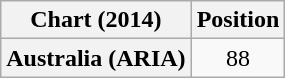<table class="wikitable plainrowheaders" style="text-align:center">
<tr>
<th scope="col">Chart (2014)</th>
<th scope="col">Position</th>
</tr>
<tr>
<th scope="row">Australia (ARIA)</th>
<td>88</td>
</tr>
</table>
